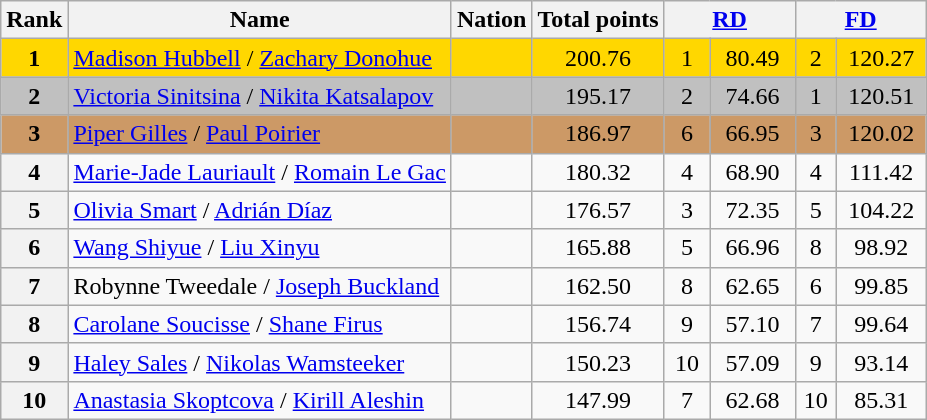<table class="wikitable sortable">
<tr>
<th>Rank</th>
<th>Name</th>
<th>Nation</th>
<th>Total points</th>
<th colspan="2" width="80px"><a href='#'>RD</a></th>
<th colspan="2" width="80px"><a href='#'>FD</a></th>
</tr>
<tr bgcolor="gold">
<td align="center"><strong>1</strong></td>
<td><a href='#'>Madison Hubbell</a> / <a href='#'>Zachary Donohue</a></td>
<td></td>
<td align="center">200.76</td>
<td align="center">1</td>
<td align="center">80.49</td>
<td align="center">2</td>
<td align="center">120.27</td>
</tr>
<tr bgcolor="silver">
<td align="center"><strong>2</strong></td>
<td><a href='#'>Victoria Sinitsina</a> / <a href='#'>Nikita Katsalapov</a></td>
<td></td>
<td align="center">195.17</td>
<td align="center">2</td>
<td align="center">74.66</td>
<td align="center">1</td>
<td align="center">120.51</td>
</tr>
<tr bgcolor="cc9966">
<td align="center"><strong>3</strong></td>
<td><a href='#'>Piper Gilles</a> / <a href='#'>Paul Poirier</a></td>
<td></td>
<td align="center">186.97</td>
<td align="center">6</td>
<td align="center">66.95</td>
<td align="center">3</td>
<td align="center">120.02</td>
</tr>
<tr>
<th>4</th>
<td><a href='#'>Marie-Jade Lauriault</a> / <a href='#'>Romain Le Gac</a></td>
<td></td>
<td align="center">180.32</td>
<td align="center">4</td>
<td align="center">68.90</td>
<td align="center">4</td>
<td align="center">111.42</td>
</tr>
<tr>
<th>5</th>
<td><a href='#'>Olivia Smart</a> / <a href='#'>Adrián Díaz</a></td>
<td></td>
<td align="center">176.57</td>
<td align="center">3</td>
<td align="center">72.35</td>
<td align="center">5</td>
<td align="center">104.22</td>
</tr>
<tr>
<th>6</th>
<td><a href='#'>Wang Shiyue</a> / <a href='#'>Liu Xinyu</a></td>
<td></td>
<td align="center">165.88</td>
<td align="center">5</td>
<td align="center">66.96</td>
<td align="center">8</td>
<td align="center">98.92</td>
</tr>
<tr>
<th>7</th>
<td>Robynne Tweedale / <a href='#'>Joseph Buckland</a></td>
<td></td>
<td align="center">162.50</td>
<td align="center">8</td>
<td align="center">62.65</td>
<td align="center">6</td>
<td align="center">99.85</td>
</tr>
<tr>
<th>8</th>
<td><a href='#'>Carolane Soucisse</a> / <a href='#'>Shane Firus</a></td>
<td></td>
<td align="center">156.74</td>
<td align="center">9</td>
<td align="center">57.10</td>
<td align="center">7</td>
<td align="center">99.64</td>
</tr>
<tr>
<th>9</th>
<td><a href='#'>Haley Sales</a> / <a href='#'>Nikolas Wamsteeker</a></td>
<td></td>
<td align="center">150.23</td>
<td align="center">10</td>
<td align="center">57.09</td>
<td align="center">9</td>
<td align="center">93.14</td>
</tr>
<tr>
<th>10</th>
<td><a href='#'>Anastasia Skoptcova</a> / <a href='#'>Kirill Aleshin</a></td>
<td></td>
<td align="center">147.99</td>
<td align="center">7</td>
<td align="center">62.68</td>
<td align="center">10</td>
<td align="center">85.31</td>
</tr>
</table>
